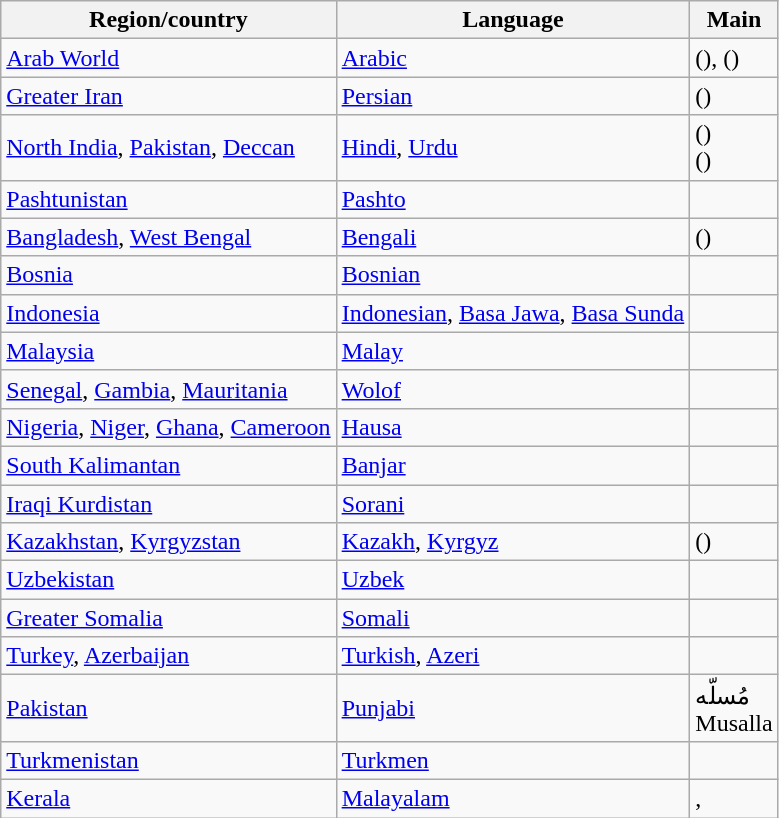<table class="wikitable">
<tr>
<th>Region/country</th>
<th>Language</th>
<th>Main</th>
</tr>
<tr>
<td><a href='#'>Arab World</a></td>
<td><a href='#'>Arabic</a></td>
<td>  (),   ()</td>
</tr>
<tr>
<td><a href='#'>Greater Iran</a></td>
<td><a href='#'>Persian</a></td>
<td> ()</td>
</tr>
<tr>
<td><a href='#'>North India</a>, <a href='#'>Pakistan</a>, <a href='#'>Deccan</a></td>
<td><a href='#'>Hindi</a>, <a href='#'>Urdu</a></td>
<td> ()<br> ()</td>
</tr>
<tr>
<td><a href='#'>Pashtunistan</a></td>
<td><a href='#'>Pashto</a></td>
<td></td>
</tr>
<tr>
<td><a href='#'>Bangladesh</a>, <a href='#'>West Bengal</a></td>
<td><a href='#'>Bengali</a></td>
<td> ()</td>
</tr>
<tr>
<td><a href='#'>Bosnia</a></td>
<td><a href='#'>Bosnian</a></td>
<td></td>
</tr>
<tr>
<td><a href='#'>Indonesia</a></td>
<td><a href='#'>Indonesian</a>, <a href='#'>Basa Jawa</a>, <a href='#'>Basa Sunda</a></td>
<td></td>
</tr>
<tr>
<td><a href='#'>Malaysia</a></td>
<td><a href='#'>Malay</a></td>
<td></td>
</tr>
<tr>
<td><a href='#'>Senegal</a>, <a href='#'>Gambia</a>, <a href='#'>Mauritania</a></td>
<td><a href='#'>Wolof</a></td>
<td></td>
</tr>
<tr>
<td><a href='#'>Nigeria</a>, <a href='#'>Niger</a>, <a href='#'>Ghana</a>, <a href='#'>Cameroon</a></td>
<td><a href='#'>Hausa</a></td>
<td></td>
</tr>
<tr>
<td><a href='#'>South Kalimantan</a></td>
<td><a href='#'>Banjar</a></td>
<td></td>
</tr>
<tr>
<td><a href='#'>Iraqi Kurdistan</a></td>
<td><a href='#'>Sorani</a></td>
<td></td>
</tr>
<tr>
<td><a href='#'>Kazakhstan</a>, <a href='#'>Kyrgyzstan</a></td>
<td><a href='#'>Kazakh</a>, <a href='#'>Kyrgyz</a></td>
<td> ()</td>
</tr>
<tr>
<td><a href='#'>Uzbekistan</a></td>
<td><a href='#'>Uzbek</a></td>
<td></td>
</tr>
<tr>
<td><a href='#'>Greater Somalia</a></td>
<td><a href='#'>Somali</a></td>
<td></td>
</tr>
<tr>
<td><a href='#'>Turkey</a>, <a href='#'>Azerbaijan</a></td>
<td><a href='#'>Turkish</a>, <a href='#'>Azeri</a></td>
<td></td>
</tr>
<tr>
<td><a href='#'>Pakistan</a></td>
<td><a href='#'>Punjabi</a></td>
<td>مُسلّه<br>Musalla</td>
</tr>
<tr>
<td><a href='#'>Turkmenistan</a></td>
<td><a href='#'>Turkmen</a></td>
<td></td>
</tr>
<tr>
<td><a href='#'>Kerala</a></td>
<td><a href='#'>Malayalam</a></td>
<td>, </td>
</tr>
</table>
